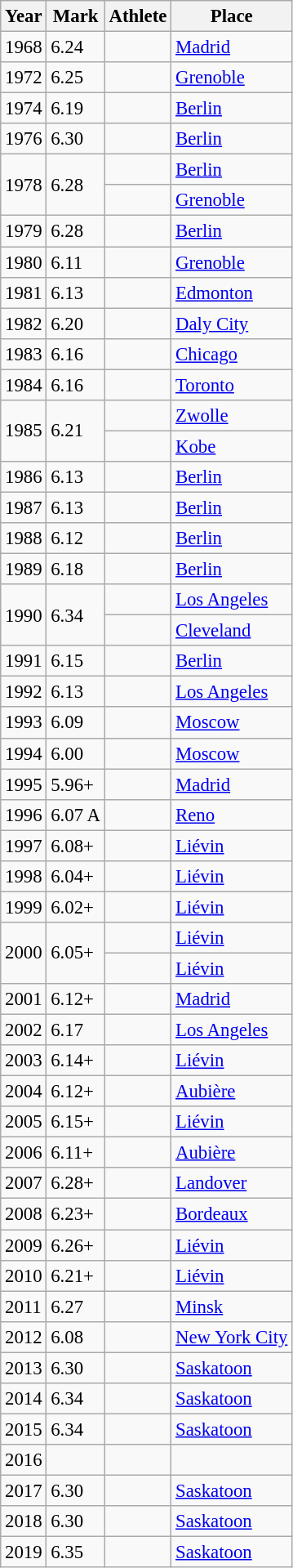<table class="wikitable sortable" style="font-size:95%;">
<tr>
<th>Year</th>
<th>Mark</th>
<th>Athlete</th>
<th>Place</th>
</tr>
<tr>
<td>1968</td>
<td>6.24</td>
<td align=left></td>
<td><a href='#'>Madrid</a></td>
</tr>
<tr>
<td>1972</td>
<td>6.25</td>
<td align=left></td>
<td><a href='#'>Grenoble</a></td>
</tr>
<tr>
<td>1974</td>
<td>6.19</td>
<td align=left></td>
<td><a href='#'>Berlin</a></td>
</tr>
<tr>
<td>1976</td>
<td>6.30</td>
<td align=left></td>
<td><a href='#'>Berlin</a></td>
</tr>
<tr>
<td rowspan=2>1978</td>
<td rowspan=2>6.28</td>
<td align=left></td>
<td><a href='#'>Berlin</a></td>
</tr>
<tr>
<td align=left></td>
<td><a href='#'>Grenoble</a></td>
</tr>
<tr>
<td>1979</td>
<td>6.28</td>
<td align=left></td>
<td><a href='#'>Berlin</a></td>
</tr>
<tr>
<td>1980</td>
<td>6.11</td>
<td align=left></td>
<td><a href='#'>Grenoble</a></td>
</tr>
<tr>
<td>1981</td>
<td>6.13</td>
<td align=left></td>
<td><a href='#'>Edmonton</a></td>
</tr>
<tr>
<td>1982</td>
<td>6.20</td>
<td align=left></td>
<td><a href='#'>Daly City</a></td>
</tr>
<tr>
<td>1983</td>
<td>6.16</td>
<td align=left></td>
<td><a href='#'>Chicago</a></td>
</tr>
<tr>
<td>1984</td>
<td>6.16</td>
<td align=left></td>
<td><a href='#'>Toronto</a></td>
</tr>
<tr>
<td rowspan=2>1985</td>
<td rowspan=2>6.21</td>
<td align=left></td>
<td><a href='#'>Zwolle</a></td>
</tr>
<tr>
<td align=left></td>
<td><a href='#'>Kobe</a></td>
</tr>
<tr>
<td>1986</td>
<td>6.13</td>
<td align=left></td>
<td><a href='#'>Berlin</a></td>
</tr>
<tr>
<td>1987</td>
<td>6.13</td>
<td align=left></td>
<td><a href='#'>Berlin</a></td>
</tr>
<tr>
<td>1988</td>
<td>6.12</td>
<td align=left></td>
<td><a href='#'>Berlin</a></td>
</tr>
<tr>
<td>1989</td>
<td>6.18</td>
<td align=left></td>
<td><a href='#'>Berlin</a></td>
</tr>
<tr>
<td rowspan=2>1990</td>
<td rowspan=2>6.34</td>
<td align=left></td>
<td><a href='#'>Los Angeles</a></td>
</tr>
<tr>
<td align=left></td>
<td><a href='#'>Cleveland</a></td>
</tr>
<tr>
<td>1991</td>
<td>6.15</td>
<td align=left></td>
<td><a href='#'>Berlin</a></td>
</tr>
<tr>
<td>1992</td>
<td>6.13</td>
<td align=left></td>
<td><a href='#'>Los Angeles</a></td>
</tr>
<tr>
<td>1993</td>
<td>6.09</td>
<td align=left></td>
<td><a href='#'>Moscow</a></td>
</tr>
<tr>
<td>1994</td>
<td>6.00</td>
<td align=left></td>
<td><a href='#'>Moscow</a></td>
</tr>
<tr>
<td>1995</td>
<td>5.96+</td>
<td align=left></td>
<td><a href='#'>Madrid</a></td>
</tr>
<tr>
<td>1996</td>
<td>6.07 A</td>
<td align=left></td>
<td><a href='#'>Reno</a></td>
</tr>
<tr>
<td>1997</td>
<td>6.08+</td>
<td align=left></td>
<td><a href='#'>Liévin</a></td>
</tr>
<tr>
<td>1998</td>
<td>6.04+</td>
<td align=left></td>
<td><a href='#'>Liévin</a></td>
</tr>
<tr>
<td>1999</td>
<td>6.02+</td>
<td align=left></td>
<td><a href='#'>Liévin</a></td>
</tr>
<tr>
<td rowspan=2>2000</td>
<td rowspan=2>6.05+</td>
<td align=left></td>
<td><a href='#'>Liévin</a></td>
</tr>
<tr>
<td align=left></td>
<td><a href='#'>Liévin</a></td>
</tr>
<tr>
<td>2001</td>
<td>6.12+</td>
<td align=left></td>
<td><a href='#'>Madrid</a></td>
</tr>
<tr>
<td>2002</td>
<td>6.17</td>
<td align=left></td>
<td><a href='#'>Los Angeles</a></td>
</tr>
<tr>
<td>2003</td>
<td>6.14+</td>
<td align=left></td>
<td><a href='#'>Liévin</a></td>
</tr>
<tr>
<td>2004</td>
<td>6.12+</td>
<td align=left></td>
<td><a href='#'>Aubière</a></td>
</tr>
<tr>
<td>2005</td>
<td>6.15+</td>
<td align=left></td>
<td><a href='#'>Liévin</a></td>
</tr>
<tr>
<td>2006</td>
<td>6.11+</td>
<td align=left></td>
<td><a href='#'>Aubière</a></td>
</tr>
<tr>
<td>2007</td>
<td>6.28+</td>
<td align=left></td>
<td><a href='#'>Landover</a></td>
</tr>
<tr>
<td>2008</td>
<td>6.23+</td>
<td align=left></td>
<td><a href='#'>Bordeaux</a></td>
</tr>
<tr>
<td>2009</td>
<td>6.26+</td>
<td align=left></td>
<td><a href='#'>Liévin</a></td>
</tr>
<tr>
<td>2010</td>
<td>6.21+</td>
<td align=left></td>
<td><a href='#'>Liévin</a></td>
</tr>
<tr>
<td>2011</td>
<td>6.27</td>
<td align=left></td>
<td><a href='#'>Minsk</a></td>
</tr>
<tr>
<td>2012</td>
<td>6.08</td>
<td align=left></td>
<td><a href='#'>New York City</a></td>
</tr>
<tr>
<td>2013</td>
<td>6.30</td>
<td align=left></td>
<td><a href='#'>Saskatoon</a></td>
</tr>
<tr>
<td>2014</td>
<td>6.34</td>
<td align=left></td>
<td><a href='#'>Saskatoon</a></td>
</tr>
<tr>
<td>2015</td>
<td>6.34</td>
<td align=left></td>
<td><a href='#'>Saskatoon</a></td>
</tr>
<tr>
<td>2016</td>
<td></td>
<td></td>
<td></td>
</tr>
<tr>
<td>2017</td>
<td>6.30</td>
<td align=left></td>
<td><a href='#'>Saskatoon</a></td>
</tr>
<tr>
<td>2018</td>
<td>6.30</td>
<td align=left></td>
<td><a href='#'>Saskatoon</a></td>
</tr>
<tr>
<td>2019</td>
<td>6.35</td>
<td align=left></td>
<td><a href='#'>Saskatoon</a></td>
</tr>
</table>
